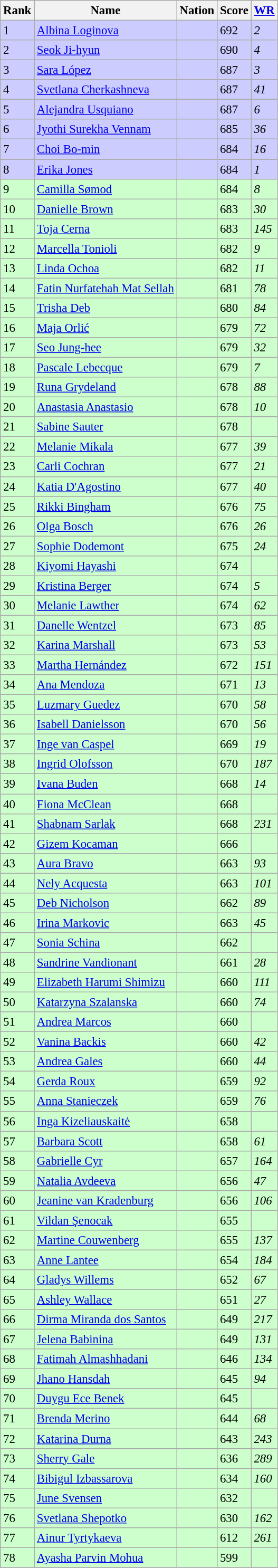<table class="wikitable sortable" style="font-size:95%;">
<tr>
<th>Rank</th>
<th>Name</th>
<th>Nation</th>
<th>Score</th>
<th><a href='#'>WR</a></th>
</tr>
<tr style="background:#ccccff;">
<td>1</td>
<td><a href='#'>Albina Loginova</a></td>
<td></td>
<td>692</td>
<td><em>2</em></td>
</tr>
<tr style="background:#ccccff;">
<td>2</td>
<td><a href='#'>Seok Ji-hyun</a></td>
<td></td>
<td>690</td>
<td><em>4</em></td>
</tr>
<tr style="background:#ccccff;">
<td>3</td>
<td><a href='#'>Sara López</a></td>
<td></td>
<td>687</td>
<td><em>3</em></td>
</tr>
<tr style="background:#ccccff;">
<td>4</td>
<td><a href='#'>Svetlana Cherkashneva</a></td>
<td></td>
<td>687</td>
<td><em>41</em></td>
</tr>
<tr style="background:#ccccff;">
<td>5</td>
<td><a href='#'>Alejandra Usquiano</a></td>
<td></td>
<td>687</td>
<td><em>6</em></td>
</tr>
<tr style="background:#ccccff;">
<td>6</td>
<td><a href='#'>Jyothi Surekha Vennam</a></td>
<td></td>
<td>685</td>
<td><em>36</em></td>
</tr>
<tr style="background:#ccccff;">
<td>7</td>
<td><a href='#'>Choi Bo-min</a></td>
<td></td>
<td>684</td>
<td><em>16</em></td>
</tr>
<tr style="background:#ccccff;">
<td>8</td>
<td><a href='#'>Erika Jones</a></td>
<td></td>
<td>684</td>
<td><em>1</em></td>
</tr>
<tr style="background:#ccffcc;">
<td>9</td>
<td><a href='#'>Camilla Sømod</a></td>
<td></td>
<td>684</td>
<td><em>8</em></td>
</tr>
<tr style="background:#ccffcc;">
<td>10</td>
<td><a href='#'>Danielle Brown</a></td>
<td></td>
<td>683</td>
<td><em>30</em></td>
</tr>
<tr style="background:#ccffcc;">
<td>11</td>
<td><a href='#'>Toja Cerna</a></td>
<td></td>
<td>683</td>
<td><em>145</em></td>
</tr>
<tr style="background:#ccffcc;">
<td>12</td>
<td><a href='#'>Marcella Tonioli</a></td>
<td></td>
<td>682</td>
<td><em>9</em></td>
</tr>
<tr style="background:#ccffcc;">
<td>13</td>
<td><a href='#'>Linda Ochoa</a></td>
<td></td>
<td>682</td>
<td><em>11</em></td>
</tr>
<tr style="background:#ccffcc;">
<td>14</td>
<td><a href='#'>Fatin Nurfatehah Mat Sellah</a></td>
<td></td>
<td>681</td>
<td><em>78</em></td>
</tr>
<tr style="background:#ccffcc;">
<td>15</td>
<td><a href='#'>Trisha Deb</a></td>
<td></td>
<td>680</td>
<td><em>84</em></td>
</tr>
<tr style="background:#ccffcc;">
<td>16</td>
<td><a href='#'>Maja Orlić</a></td>
<td></td>
<td>679</td>
<td><em>72</em></td>
</tr>
<tr style="background:#ccffcc;">
<td>17</td>
<td><a href='#'>Seo Jung-hee</a></td>
<td></td>
<td>679</td>
<td><em>32</em></td>
</tr>
<tr style="background:#ccffcc;">
<td>18</td>
<td><a href='#'>Pascale Lebecque</a></td>
<td></td>
<td>679</td>
<td><em>7</em></td>
</tr>
<tr style="background:#ccffcc;">
<td>19</td>
<td><a href='#'>Runa Grydeland</a></td>
<td></td>
<td>678</td>
<td><em>88</em></td>
</tr>
<tr style="background:#ccffcc;">
<td>20</td>
<td><a href='#'>Anastasia Anastasio</a></td>
<td></td>
<td>678</td>
<td><em>10</em></td>
</tr>
<tr style="background:#ccffcc;">
<td>21</td>
<td><a href='#'>Sabine Sauter</a></td>
<td></td>
<td>678</td>
<td></td>
</tr>
<tr style="background:#ccffcc;">
<td>22</td>
<td><a href='#'>Melanie Mikala</a></td>
<td></td>
<td>677</td>
<td><em>39</em></td>
</tr>
<tr style="background:#ccffcc;">
<td>23</td>
<td><a href='#'>Carli Cochran</a></td>
<td></td>
<td>677</td>
<td><em>21</em></td>
</tr>
<tr style="background:#ccffcc;">
<td>24</td>
<td><a href='#'>Katia D'Agostino</a></td>
<td></td>
<td>677</td>
<td><em>40</em></td>
</tr>
<tr style="background:#ccffcc;">
<td>25</td>
<td><a href='#'>Rikki Bingham</a></td>
<td></td>
<td>676</td>
<td><em>75</em></td>
</tr>
<tr style="background:#ccffcc;">
<td>26</td>
<td><a href='#'>Olga Bosch</a></td>
<td></td>
<td>676</td>
<td><em>26</em></td>
</tr>
<tr style="background:#ccffcc;">
<td>27</td>
<td><a href='#'>Sophie Dodemont</a></td>
<td></td>
<td>675</td>
<td><em>24</em></td>
</tr>
<tr style="background:#ccffcc;">
<td>28</td>
<td><a href='#'>Kiyomi Hayashi</a></td>
<td></td>
<td>674</td>
<td></td>
</tr>
<tr style="background:#ccffcc;">
<td>29</td>
<td><a href='#'>Kristina Berger</a></td>
<td></td>
<td>674</td>
<td><em>5</em></td>
</tr>
<tr style="background:#ccffcc;">
<td>30</td>
<td><a href='#'>Melanie Lawther</a></td>
<td></td>
<td>674</td>
<td><em>62</em></td>
</tr>
<tr style="background:#ccffcc;">
<td>31</td>
<td><a href='#'>Danelle Wentzel</a></td>
<td></td>
<td>673</td>
<td><em>85</em></td>
</tr>
<tr style="background:#ccffcc;">
<td>32</td>
<td><a href='#'>Karina Marshall</a></td>
<td></td>
<td>673</td>
<td><em>53</em></td>
</tr>
<tr style="background:#ccffcc;">
<td>33</td>
<td><a href='#'>Martha Hernández</a></td>
<td></td>
<td>672</td>
<td><em>151</em></td>
</tr>
<tr style="background:#ccffcc;">
<td>34</td>
<td><a href='#'>Ana Mendoza</a></td>
<td></td>
<td>671</td>
<td><em>13</em></td>
</tr>
<tr style="background:#ccffcc;">
<td>35</td>
<td><a href='#'>Luzmary Guedez</a></td>
<td></td>
<td>670</td>
<td><em>58</em></td>
</tr>
<tr style="background:#ccffcc;">
<td>36</td>
<td><a href='#'>Isabell Danielsson</a></td>
<td></td>
<td>670</td>
<td><em>56</em></td>
</tr>
<tr style="background:#ccffcc;">
<td>37</td>
<td><a href='#'>Inge van Caspel</a></td>
<td></td>
<td>669</td>
<td><em>19</em></td>
</tr>
<tr style="background:#ccffcc;">
<td>38</td>
<td><a href='#'>Ingrid Olofsson</a></td>
<td></td>
<td>670</td>
<td><em>187</em></td>
</tr>
<tr style="background:#ccffcc;">
<td>39</td>
<td><a href='#'>Ivana Buden</a></td>
<td></td>
<td>668</td>
<td><em>14</em></td>
</tr>
<tr style="background:#ccffcc;">
<td>40</td>
<td><a href='#'>Fiona McClean</a></td>
<td></td>
<td>668</td>
<td></td>
</tr>
<tr style="background:#ccffcc;">
<td>41</td>
<td><a href='#'>Shabnam Sarlak</a></td>
<td></td>
<td>668</td>
<td><em>231</em></td>
</tr>
<tr style="background:#ccffcc;">
<td>42</td>
<td><a href='#'>Gizem Kocaman</a></td>
<td></td>
<td>666</td>
<td></td>
</tr>
<tr style="background:#ccffcc;">
<td>43</td>
<td><a href='#'>Aura Bravo</a></td>
<td></td>
<td>663</td>
<td><em>93</em></td>
</tr>
<tr style="background:#ccffcc;">
<td>44</td>
<td><a href='#'>Nely Acquesta</a></td>
<td></td>
<td>663</td>
<td><em>101</em></td>
</tr>
<tr style="background:#ccffcc;">
<td>45</td>
<td><a href='#'>Deb Nicholson</a></td>
<td></td>
<td>662</td>
<td><em>89</em></td>
</tr>
<tr style="background:#ccffcc;">
<td>46</td>
<td><a href='#'>Irina Markovic</a></td>
<td></td>
<td>663</td>
<td><em>45</em></td>
</tr>
<tr style="background:#ccffcc;">
<td>47</td>
<td><a href='#'>Sonia Schina</a></td>
<td></td>
<td>662</td>
<td></td>
</tr>
<tr style="background:#ccffcc;">
<td>48</td>
<td><a href='#'>Sandrine Vandionant</a></td>
<td></td>
<td>661</td>
<td><em>28</em></td>
</tr>
<tr style="background:#ccffcc;">
<td>49</td>
<td><a href='#'>Elizabeth Harumi Shimizu</a></td>
<td></td>
<td>660</td>
<td><em>111</em></td>
</tr>
<tr style="background:#ccffcc;">
<td>50</td>
<td><a href='#'>Katarzyna Szalanska</a></td>
<td></td>
<td>660</td>
<td><em>74</em></td>
</tr>
<tr style="background:#ccffcc;">
<td>51</td>
<td><a href='#'>Andrea Marcos</a></td>
<td></td>
<td>660</td>
<td></td>
</tr>
<tr style="background:#ccffcc;">
<td>52</td>
<td><a href='#'>Vanina Backis</a></td>
<td></td>
<td>660</td>
<td><em>42</em></td>
</tr>
<tr style="background:#ccffcc;">
<td>53</td>
<td><a href='#'>Andrea Gales</a></td>
<td></td>
<td>660</td>
<td><em>44</em></td>
</tr>
<tr style="background:#ccffcc;">
<td>54</td>
<td><a href='#'>Gerda Roux</a></td>
<td></td>
<td>659</td>
<td><em>92</em></td>
</tr>
<tr style="background:#ccffcc;">
<td>55</td>
<td><a href='#'>Anna Stanieczek</a></td>
<td></td>
<td>659</td>
<td><em>76</em></td>
</tr>
<tr style="background:#ccffcc;">
<td>56</td>
<td><a href='#'>Inga Kizeliauskaitė</a></td>
<td></td>
<td>658</td>
<td></td>
</tr>
<tr style="background:#ccffcc;">
<td>57</td>
<td><a href='#'>Barbara Scott</a></td>
<td></td>
<td>658</td>
<td><em>61</em></td>
</tr>
<tr style="background:#ccffcc;">
<td>58</td>
<td><a href='#'>Gabrielle Cyr</a></td>
<td></td>
<td>657</td>
<td><em>164</em></td>
</tr>
<tr style="background:#ccffcc;">
<td>59</td>
<td><a href='#'>Natalia Avdeeva</a></td>
<td></td>
<td>656</td>
<td><em>47</em></td>
</tr>
<tr style="background:#ccffcc;">
<td>60</td>
<td><a href='#'>Jeanine van Kradenburg</a></td>
<td></td>
<td>656</td>
<td><em>106</em></td>
</tr>
<tr style="background:#ccffcc;">
<td>61</td>
<td><a href='#'>Vildan Şenocak</a></td>
<td></td>
<td>655</td>
<td></td>
</tr>
<tr style="background:#ccffcc;">
<td>62</td>
<td><a href='#'>Martine Couwenberg</a></td>
<td></td>
<td>655</td>
<td><em>137</em></td>
</tr>
<tr style="background:#ccffcc;">
<td>63</td>
<td><a href='#'>Anne Lantee</a></td>
<td></td>
<td>654</td>
<td><em>184</em></td>
</tr>
<tr style="background:#ccffcc;">
<td>64</td>
<td><a href='#'>Gladys Willems</a></td>
<td></td>
<td>652</td>
<td><em>67</em></td>
</tr>
<tr style="background:#ccffcc;">
<td>65</td>
<td><a href='#'>Ashley Wallace</a></td>
<td></td>
<td>651</td>
<td><em>27</em></td>
</tr>
<tr style="background:#ccffcc;">
<td>66</td>
<td><a href='#'>Dirma Miranda dos Santos</a></td>
<td></td>
<td>649</td>
<td><em>217</em></td>
</tr>
<tr style="background:#ccffcc;">
<td>67</td>
<td><a href='#'>Jelena Babinina</a></td>
<td></td>
<td>649</td>
<td><em>131</em></td>
</tr>
<tr style="background:#ccffcc;">
<td>68</td>
<td><a href='#'>Fatimah Almashhadani</a></td>
<td></td>
<td>646</td>
<td><em>134</em></td>
</tr>
<tr style="background:#ccffcc;">
<td>69</td>
<td><a href='#'>Jhano Hansdah</a></td>
<td></td>
<td>645</td>
<td><em>94</em></td>
</tr>
<tr style="background:#ccffcc;">
<td>70</td>
<td><a href='#'>Duygu Ece Benek</a></td>
<td></td>
<td>645</td>
<td></td>
</tr>
<tr style="background:#ccffcc;">
<td>71</td>
<td><a href='#'>Brenda Merino</a></td>
<td></td>
<td>644</td>
<td><em>68</em></td>
</tr>
<tr style="background:#ccffcc;">
<td>72</td>
<td><a href='#'>Katarina Durna</a></td>
<td></td>
<td>643</td>
<td><em>243</em></td>
</tr>
<tr style="background:#ccffcc;">
<td>73</td>
<td><a href='#'>Sherry Gale</a></td>
<td></td>
<td>636</td>
<td><em>289</em></td>
</tr>
<tr style="background:#ccffcc;">
<td>74</td>
<td><a href='#'>Bibigul Izbassarova</a></td>
<td></td>
<td>634</td>
<td><em>160</em></td>
</tr>
<tr style="background:#ccffcc;">
<td>75</td>
<td><a href='#'>June Svensen</a></td>
<td></td>
<td>632</td>
<td></td>
</tr>
<tr style="background:#ccffcc;">
<td>76</td>
<td><a href='#'>Svetlana Shepotko</a></td>
<td></td>
<td>630</td>
<td><em>162</em></td>
</tr>
<tr style="background:#ccffcc;">
<td>77</td>
<td><a href='#'>Ainur Tyrtykaeva</a></td>
<td></td>
<td>612</td>
<td><em>261</em></td>
</tr>
<tr style="background:#ccffcc;">
<td>78</td>
<td><a href='#'>Ayasha Parvin Mohua</a></td>
<td></td>
<td>599</td>
<td></td>
</tr>
<tr>
</tr>
</table>
